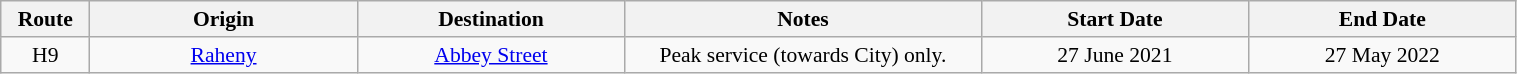<table class="wikitable" style="font-size: 90%; text-align:center" width="80%">
<tr>
<th width="5%">Route</th>
<th width="15%">Origin</th>
<th width="15%">Destination</th>
<th width="20%">Notes</th>
<th width="15%">Start Date</th>
<th width="15%">End Date</th>
</tr>
<tr>
<td>H9</td>
<td><a href='#'>Raheny</a></td>
<td><a href='#'>Abbey Street</a></td>
<td>Peak service (towards City) only.</td>
<td>27 June 2021</td>
<td>27 May 2022 </td>
</tr>
</table>
